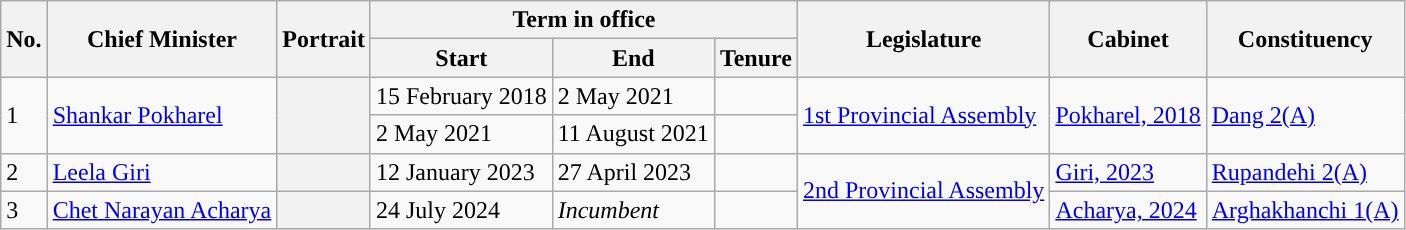<table class="wikitable">
<tr>
<th rowspan="2" style="background-color:">No.</th>
<th rowspan="2" style="background-color:">Chief Minister</th>
<th rowspan="2" style="background-color:">Portrait</th>
<th colspan="3" style="background-color:">Term in office</th>
<th rowspan="2" style="background-color:">Legislature</th>
<th rowspan="2" style="background-color:">Cabinet</th>
<th rowspan="2" style="background-color:">Constituency</th>
</tr>
<tr>
<th style="background-color:">Start</th>
<th style="background-color:">End</th>
<th style="background-color:">Tenure</th>
</tr>
<tr>
<td rowspan="2">1</td>
<td rowspan="2"><a href='#'>Shankar Pokharel</a></td>
<th rowspan="2"></th>
<td>15 February 2018</td>
<td>2 May 2021</td>
<td></td>
<td rowspan="2"><a href='#'>1st Provincial Assembly</a></td>
<td rowspan="2"><a href='#'>Pokharel, 2018</a></td>
<td rowspan="2"><a href='#'>Dang 2(A)</a></td>
</tr>
<tr>
<td>2 May 2021</td>
<td>11 August 2021</td>
<td></td>
</tr>
<tr>
<td>2</td>
<td><a href='#'>Leela Giri</a></td>
<th></th>
<td>12 January 2023</td>
<td>27 April 2023</td>
<td></td>
<td rowspan="2"><a href='#'>2nd Provincial Assembly</a></td>
<td><a href='#'>Giri, 2023</a></td>
<td><a href='#'>Rupandehi 2(A)</a></td>
</tr>
<tr>
<td>3</td>
<td><a href='#'>Chet Narayan Acharya</a></td>
<th></th>
<td>24 July 2024</td>
<td><em>Incumbent</em></td>
<td></td>
<td><a href='#'>Acharya, 2024</a></td>
<td><a href='#'>Arghakhanchi 1(A)</a></td>
</tr>
</table>
